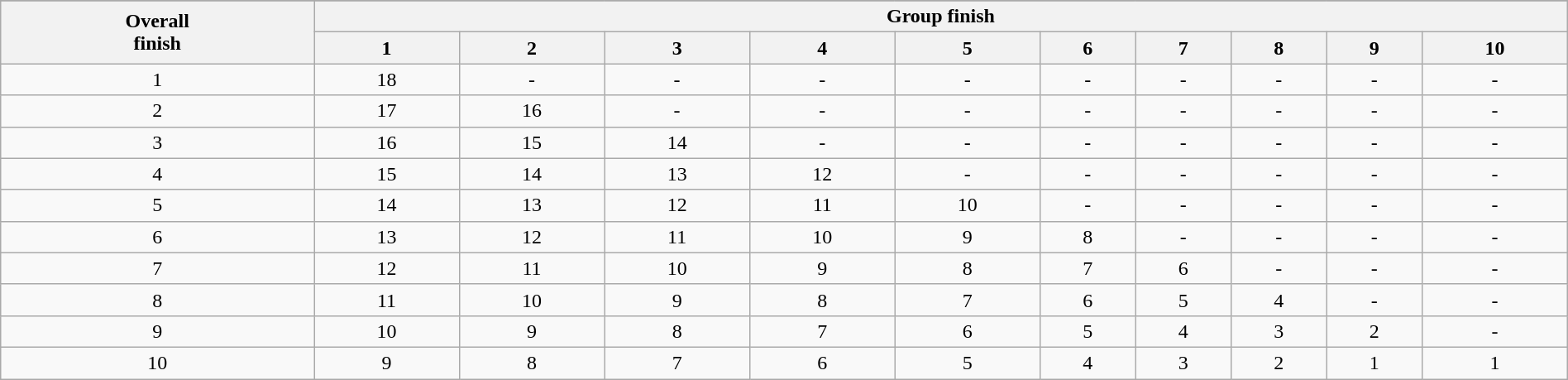<table class="wikitable" width=100% style="text-align:center;">
<tr>
</tr>
<tr style="background:#efefef;">
<th rowspan=2 width=20%>Overall<br>finish</th>
<th colspan=10>Group finish</th>
</tr>
<tr>
<th>1</th>
<th>2</th>
<th>3</th>
<th>4</th>
<th>5</th>
<th>6</th>
<th>7</th>
<th>8</th>
<th>9</th>
<th>10</th>
</tr>
<tr>
<td>1</td>
<td>18</td>
<td>-</td>
<td>-</td>
<td>-</td>
<td>-</td>
<td>-</td>
<td>-</td>
<td>-</td>
<td>-</td>
<td>-</td>
</tr>
<tr>
<td>2</td>
<td>17</td>
<td>16</td>
<td>-</td>
<td>-</td>
<td>-</td>
<td>-</td>
<td>-</td>
<td>-</td>
<td>-</td>
<td>-</td>
</tr>
<tr>
<td>3</td>
<td>16</td>
<td>15</td>
<td>14</td>
<td>-</td>
<td>-</td>
<td>-</td>
<td>-</td>
<td>-</td>
<td>-</td>
<td>-</td>
</tr>
<tr>
<td>4</td>
<td>15</td>
<td>14</td>
<td>13</td>
<td>12</td>
<td>-</td>
<td>-</td>
<td>-</td>
<td>-</td>
<td>-</td>
<td>-</td>
</tr>
<tr>
<td>5</td>
<td>14</td>
<td>13</td>
<td>12</td>
<td>11</td>
<td>10</td>
<td>-</td>
<td>-</td>
<td>-</td>
<td>-</td>
<td>-</td>
</tr>
<tr>
<td>6</td>
<td>13</td>
<td>12</td>
<td>11</td>
<td>10</td>
<td>9</td>
<td>8</td>
<td>-</td>
<td>-</td>
<td>-</td>
<td>-</td>
</tr>
<tr>
<td>7</td>
<td>12</td>
<td>11</td>
<td>10</td>
<td>9</td>
<td>8</td>
<td>7</td>
<td>6</td>
<td>-</td>
<td>-</td>
<td>-</td>
</tr>
<tr>
<td>8</td>
<td>11</td>
<td>10</td>
<td>9</td>
<td>8</td>
<td>7</td>
<td>6</td>
<td>5</td>
<td>4</td>
<td>-</td>
<td>-</td>
</tr>
<tr>
<td>9</td>
<td>10</td>
<td>9</td>
<td>8</td>
<td>7</td>
<td>6</td>
<td>5</td>
<td>4</td>
<td>3</td>
<td>2</td>
<td>-</td>
</tr>
<tr>
<td>10</td>
<td>9</td>
<td>8</td>
<td>7</td>
<td>6</td>
<td>5</td>
<td>4</td>
<td>3</td>
<td>2</td>
<td>1</td>
<td>1</td>
</tr>
</table>
